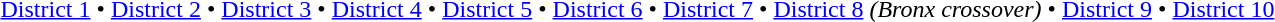<table id=toc class=toc summary=Contents>
<tr>
<td align=left><br><a href='#'>District 1</a> • <a href='#'>District 2</a> • <a href='#'>District 3</a> • <a href='#'>District 4</a> • <a href='#'>District 5</a> • <a href='#'>District 6</a> • <a href='#'>District 7</a> • <a href='#'>District 8</a> <em>(Bronx crossover)</em> • <a href='#'>District 9</a> • <a href='#'>District 10</a></td>
</tr>
</table>
